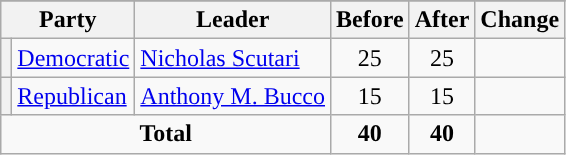<table class="wikitable" style="text-align:center;">
<tr>
</tr>
<tr>
<th colspan=2>Party</th>
<th>Leader</th>
<th>Before</th>
<th>After</th>
<th>Change</th>
</tr>
<tr>
<th style="background-color:"></th>
<td style="text-align:left;"><a href='#'>Democratic</a></td>
<td style="text-align:left;"><a href='#'>Nicholas Scutari</a></td>
<td>25</td>
<td>25</td>
<td></td>
</tr>
<tr>
<th style="background-color:"></th>
<td style="text-align:left;"><a href='#'>Republican</a></td>
<td style="text-align:left;"><a href='#'>Anthony M. Bucco</a></td>
<td>15</td>
<td>15</td>
<td></td>
</tr>
<tr>
<td colspan=3><strong>Total</strong></td>
<td><strong>40</strong></td>
<td><strong>40</strong></td>
</tr>
</table>
